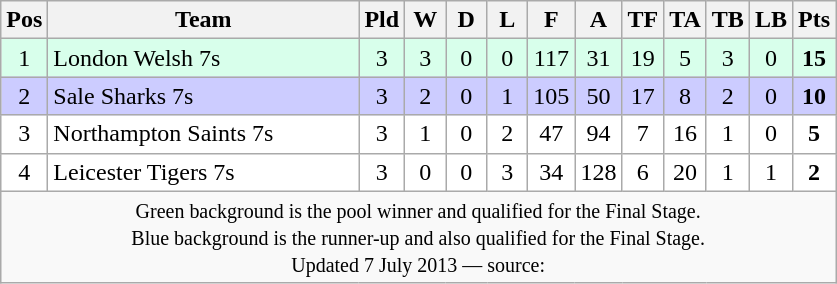<table class="wikitable" style="text-align: center;">
<tr>
<th width="20">Pos</th>
<th width="200">Team</th>
<th width="20">Pld</th>
<th width="20">W</th>
<th width="20">D</th>
<th width="20">L</th>
<th width="20">F</th>
<th width="20">A</th>
<th width="20">TF</th>
<th width="20">TA</th>
<th width="20">TB</th>
<th width="20">LB</th>
<th width="20">Pts</th>
</tr>
<tr bgcolor=#d8ffeb>
<td>1</td>
<td align=left>London Welsh 7s</td>
<td>3</td>
<td>3</td>
<td>0</td>
<td>0</td>
<td>117</td>
<td>31</td>
<td>19</td>
<td>5</td>
<td>3</td>
<td>0</td>
<td><strong>15</strong></td>
</tr>
<tr bgcolor=#ccccff>
<td>2</td>
<td align=left>Sale Sharks 7s</td>
<td>3</td>
<td>2</td>
<td>0</td>
<td>1</td>
<td>105</td>
<td>50</td>
<td>17</td>
<td>8</td>
<td>2</td>
<td>0</td>
<td><strong>10</strong></td>
</tr>
<tr bgcolor=#ffffff>
<td>3</td>
<td align=left>Northampton Saints 7s</td>
<td>3</td>
<td>1</td>
<td>0</td>
<td>2</td>
<td>47</td>
<td>94</td>
<td>7</td>
<td>16</td>
<td>1</td>
<td>0</td>
<td><strong>5</strong></td>
</tr>
<tr bgcolor=#ffffff>
<td>4</td>
<td align=left>Leicester Tigers 7s</td>
<td>3</td>
<td>0</td>
<td>0</td>
<td>3</td>
<td>34</td>
<td>128</td>
<td>6</td>
<td>20</td>
<td>1</td>
<td>1</td>
<td><strong>2</strong></td>
</tr>
<tr align=center>
<td colspan="13" style="border:0px"><small>Green background is the pool winner and qualified for the Final Stage.<br>Blue background is the runner-up and also qualified for the Final Stage.<br>Updated 7 July 2013 — source: </small></td>
</tr>
</table>
